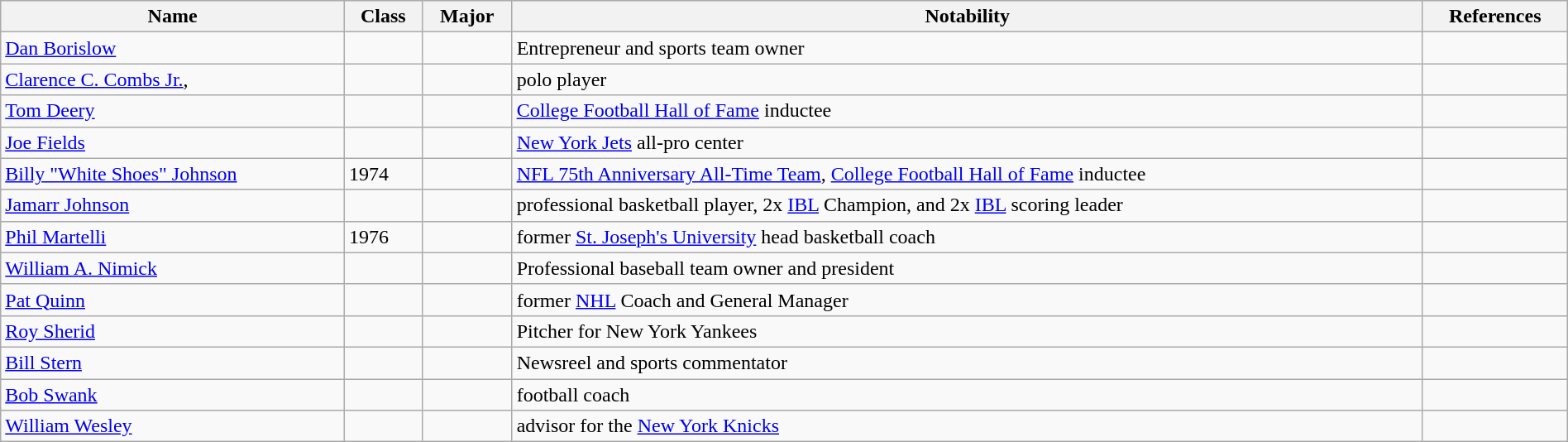<table class="wikitable sortable" style="width:100%;">
<tr>
<th>Name</th>
<th>Class</th>
<th>Major</th>
<th>Notability</th>
<th>References</th>
</tr>
<tr>
<td><a href='#'>Dan Borislow</a></td>
<td></td>
<td></td>
<td>Entrepreneur and sports team owner</td>
<td></td>
</tr>
<tr>
<td><a href='#'>Clarence C. Combs Jr.</a>,</td>
<td></td>
<td></td>
<td>polo player</td>
<td></td>
</tr>
<tr>
<td><a href='#'>Tom Deery</a></td>
<td></td>
<td></td>
<td><a href='#'>College Football Hall of Fame</a> inductee</td>
<td></td>
</tr>
<tr>
<td><a href='#'>Joe Fields</a></td>
<td></td>
<td></td>
<td><a href='#'>New York Jets</a> all-pro center</td>
<td></td>
</tr>
<tr>
<td><a href='#'>Billy "White Shoes" Johnson</a></td>
<td>1974</td>
<td></td>
<td><a href='#'>NFL 75th Anniversary All-Time Team</a>, <a href='#'>College Football Hall of Fame</a> inductee</td>
<td></td>
</tr>
<tr>
<td><a href='#'>Jamarr Johnson</a></td>
<td></td>
<td></td>
<td>professional basketball player, 2x <a href='#'>IBL</a> Champion, and 2x <a href='#'>IBL</a> scoring leader</td>
<td></td>
</tr>
<tr>
<td><a href='#'>Phil Martelli</a></td>
<td>1976</td>
<td></td>
<td>former <a href='#'>St. Joseph's University</a> head basketball coach</td>
<td></td>
</tr>
<tr>
<td><a href='#'>William A. Nimick</a></td>
<td></td>
<td></td>
<td>Professional baseball team owner and president</td>
<td></td>
</tr>
<tr>
<td><a href='#'>Pat Quinn</a></td>
<td></td>
<td></td>
<td>former <a href='#'>NHL</a> Coach and General Manager</td>
<td></td>
</tr>
<tr>
<td><a href='#'>Roy Sherid</a></td>
<td></td>
<td></td>
<td>Pitcher for New York Yankees</td>
<td></td>
</tr>
<tr>
<td><a href='#'>Bill Stern</a></td>
<td></td>
<td></td>
<td>Newsreel and sports commentator</td>
<td></td>
</tr>
<tr>
<td><a href='#'>Bob Swank</a></td>
<td></td>
<td></td>
<td>football coach</td>
<td></td>
</tr>
<tr>
<td><a href='#'>William Wesley</a></td>
<td></td>
<td></td>
<td>advisor for the <a href='#'>New York Knicks</a></td>
<td></td>
</tr>
</table>
